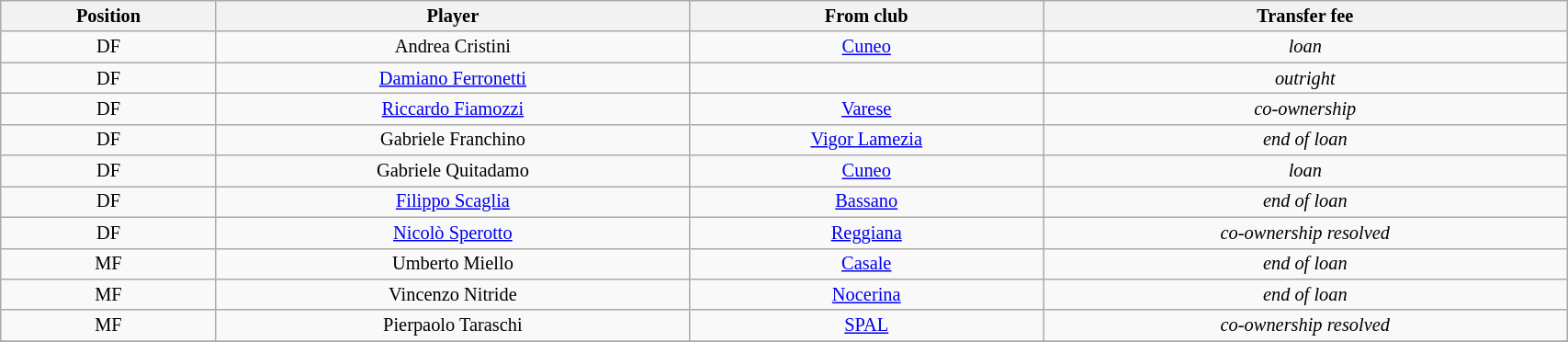<table class="wikitable sortable" style="width:90%; text-align:center; font-size:85%; text-align:centre;">
<tr>
<th><strong>Position</strong></th>
<th><strong>Player</strong></th>
<th><strong>From club</strong></th>
<th><strong>Transfer fee</strong></th>
</tr>
<tr>
<td>DF</td>
<td>Andrea Cristini</td>
<td><a href='#'>Cuneo</a></td>
<td><em>loan</em></td>
</tr>
<tr>
<td>DF</td>
<td><a href='#'>Damiano Ferronetti</a></td>
<td></td>
<td><em>outright</em></td>
</tr>
<tr>
<td>DF</td>
<td><a href='#'>Riccardo Fiamozzi</a></td>
<td><a href='#'>Varese</a></td>
<td><em>co-ownership</em></td>
</tr>
<tr>
<td>DF</td>
<td>Gabriele Franchino</td>
<td><a href='#'>Vigor Lamezia</a></td>
<td><em>end of loan</em></td>
</tr>
<tr>
<td>DF</td>
<td>Gabriele Quitadamo</td>
<td><a href='#'>Cuneo</a></td>
<td><em>loan</em></td>
</tr>
<tr>
<td>DF</td>
<td><a href='#'>Filippo Scaglia</a></td>
<td><a href='#'>Bassano</a></td>
<td><em>end of loan</em></td>
</tr>
<tr>
<td>DF</td>
<td><a href='#'>Nicolò Sperotto</a></td>
<td><a href='#'>Reggiana</a></td>
<td><em>co-ownership resolved</em></td>
</tr>
<tr>
<td>MF</td>
<td>Umberto Miello</td>
<td><a href='#'>Casale</a></td>
<td><em>end of loan</em></td>
</tr>
<tr>
<td>MF</td>
<td>Vincenzo Nitride</td>
<td><a href='#'>Nocerina</a></td>
<td><em>end of loan</em></td>
</tr>
<tr>
<td>MF</td>
<td>Pierpaolo Taraschi</td>
<td><a href='#'>SPAL</a></td>
<td><em>co-ownership resolved</em></td>
</tr>
<tr>
</tr>
</table>
